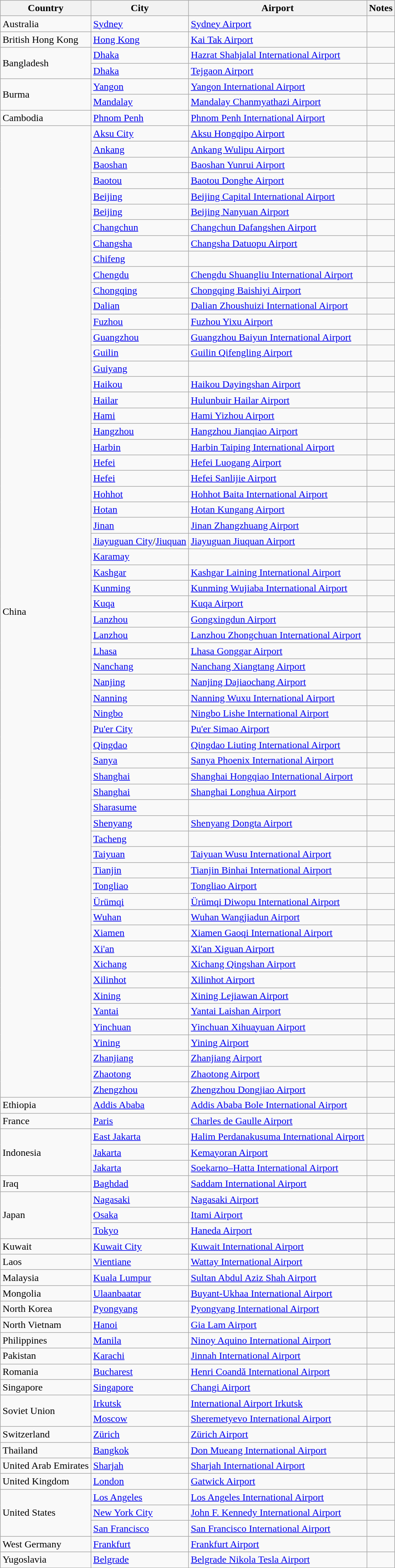<table class="wikitable sortable collapsible collapsed">
<tr>
<th>Country</th>
<th>City</th>
<th>Airport</th>
<th>Notes</th>
</tr>
<tr>
<td>Australia</td>
<td><a href='#'>Sydney</a></td>
<td><a href='#'>Sydney Airport</a></td>
<td align=center></td>
</tr>
<tr>
<td>British Hong Kong</td>
<td><a href='#'>Hong Kong</a></td>
<td><a href='#'>Kai Tak Airport</a></td>
<td align=center></td>
</tr>
<tr>
<td rowspan="2">Bangladesh</td>
<td><a href='#'>Dhaka</a></td>
<td><a href='#'>Hazrat Shahjalal International Airport</a></td>
<td></td>
</tr>
<tr>
<td><a href='#'>Dhaka</a></td>
<td><a href='#'>Tejgaon Airport</a></td>
<td></td>
</tr>
<tr>
<td rowspan="2">Burma</td>
<td><a href='#'>Yangon</a></td>
<td><a href='#'>Yangon International Airport</a></td>
<td align=center></td>
</tr>
<tr>
<td><a href='#'>Mandalay</a></td>
<td><a href='#'>Mandalay Chanmyathazi Airport</a></td>
<td></td>
</tr>
<tr>
<td>Cambodia</td>
<td><a href='#'>Phnom Penh</a></td>
<td><a href='#'>Phnom Penh International Airport</a></td>
<td></td>
</tr>
<tr>
<td rowspan="62">China</td>
<td><a href='#'>Aksu City</a></td>
<td><a href='#'>Aksu Hongqipo Airport</a></td>
<td></td>
</tr>
<tr>
<td><a href='#'>Ankang</a></td>
<td><a href='#'>Ankang Wulipu Airport</a></td>
<td></td>
</tr>
<tr>
<td><a href='#'>Baoshan</a></td>
<td><a href='#'>Baoshan Yunrui Airport</a></td>
<td></td>
</tr>
<tr>
<td><a href='#'>Baotou</a></td>
<td><a href='#'>Baotou Donghe Airport</a></td>
<td></td>
</tr>
<tr>
<td><a href='#'>Beijing</a></td>
<td><a href='#'>Beijing Capital International Airport</a></td>
<td></td>
</tr>
<tr>
<td><a href='#'>Beijing</a></td>
<td><a href='#'>Beijing Nanyuan Airport</a></td>
<td align=center></td>
</tr>
<tr>
<td><a href='#'>Changchun</a></td>
<td><a href='#'>Changchun Dafangshen Airport</a></td>
<td></td>
</tr>
<tr>
<td><a href='#'>Changsha</a></td>
<td><a href='#'>Changsha Datuopu Airport</a></td>
<td></td>
</tr>
<tr>
<td><a href='#'>Chifeng</a></td>
<td></td>
<td></td>
</tr>
<tr>
<td><a href='#'>Chengdu</a></td>
<td><a href='#'>Chengdu Shuangliu International Airport</a></td>
<td></td>
</tr>
<tr>
<td><a href='#'>Chongqing</a></td>
<td><a href='#'>Chongqing Baishiyi Airport</a></td>
<td align=center></td>
</tr>
<tr>
<td><a href='#'>Dalian</a></td>
<td><a href='#'>Dalian Zhoushuizi International Airport</a></td>
<td align=center></td>
</tr>
<tr>
<td><a href='#'>Fuzhou</a></td>
<td><a href='#'>Fuzhou Yixu Airport</a></td>
<td align=center></td>
</tr>
<tr>
<td><a href='#'>Guangzhou</a></td>
<td><a href='#'>Guangzhou Baiyun International Airport</a></td>
<td></td>
</tr>
<tr>
<td><a href='#'>Guilin</a></td>
<td><a href='#'>Guilin Qifengling Airport</a></td>
<td align=center></td>
</tr>
<tr>
<td><a href='#'>Guiyang</a></td>
<td></td>
<td></td>
</tr>
<tr>
<td><a href='#'>Haikou</a></td>
<td><a href='#'>Haikou Dayingshan Airport</a></td>
<td align=center></td>
</tr>
<tr>
<td><a href='#'>Hailar</a></td>
<td><a href='#'>Hulunbuir Hailar Airport</a></td>
<td></td>
</tr>
<tr>
<td><a href='#'>Hami</a></td>
<td><a href='#'>Hami Yizhou Airport</a></td>
<td></td>
</tr>
<tr>
<td><a href='#'>Hangzhou</a></td>
<td><a href='#'>Hangzhou Jianqiao Airport</a></td>
<td align=center></td>
</tr>
<tr>
<td><a href='#'>Harbin</a></td>
<td><a href='#'>Harbin Taiping International Airport</a></td>
<td align=center></td>
</tr>
<tr>
<td><a href='#'>Hefei</a></td>
<td><a href='#'>Hefei Luogang Airport</a></td>
<td></td>
</tr>
<tr>
<td><a href='#'>Hefei</a></td>
<td><a href='#'>Hefei Sanlijie Airport</a></td>
<td></td>
</tr>
<tr>
<td><a href='#'>Hohhot</a></td>
<td><a href='#'>Hohhot Baita International Airport</a></td>
<td></td>
</tr>
<tr>
<td><a href='#'>Hotan</a></td>
<td><a href='#'>Hotan Kungang Airport</a></td>
<td></td>
</tr>
<tr>
<td><a href='#'>Jinan</a></td>
<td><a href='#'>Jinan Zhangzhuang Airport</a></td>
<td></td>
</tr>
<tr>
<td><a href='#'>Jiayuguan City</a>/<a href='#'>Jiuquan</a></td>
<td><a href='#'>Jiayuguan Jiuquan Airport</a></td>
<td></td>
</tr>
<tr>
<td><a href='#'>Karamay</a></td>
<td></td>
<td></td>
</tr>
<tr>
<td><a href='#'>Kashgar</a></td>
<td><a href='#'>Kashgar Laining International Airport</a></td>
<td></td>
</tr>
<tr>
<td><a href='#'>Kunming</a></td>
<td><a href='#'>Kunming Wujiaba International Airport</a></td>
<td align=center></td>
</tr>
<tr>
<td><a href='#'>Kuqa</a></td>
<td><a href='#'>Kuqa Airport</a></td>
<td></td>
</tr>
<tr>
<td><a href='#'>Lanzhou</a></td>
<td><a href='#'>Gongxingdun Airport</a></td>
<td></td>
</tr>
<tr>
<td><a href='#'>Lanzhou</a></td>
<td><a href='#'>Lanzhou Zhongchuan International Airport</a></td>
<td align=center></td>
</tr>
<tr>
<td><a href='#'>Lhasa</a></td>
<td><a href='#'>Lhasa Gonggar Airport</a></td>
<td align=center></td>
</tr>
<tr>
<td><a href='#'>Nanchang</a></td>
<td><a href='#'>Nanchang Xiangtang Airport</a></td>
<td></td>
</tr>
<tr>
<td><a href='#'>Nanjing</a></td>
<td><a href='#'>Nanjing Dajiaochang Airport</a></td>
<td align=center></td>
</tr>
<tr>
<td><a href='#'>Nanning</a></td>
<td><a href='#'>Nanning Wuxu International Airport</a></td>
<td align=center></td>
</tr>
<tr>
<td><a href='#'>Ningbo</a></td>
<td><a href='#'>Ningbo Lishe International Airport</a></td>
<td align=center></td>
</tr>
<tr>
<td><a href='#'>Pu'er City</a></td>
<td><a href='#'>Pu'er Simao Airport</a></td>
<td></td>
</tr>
<tr>
<td><a href='#'>Qingdao</a></td>
<td><a href='#'>Qingdao Liuting International Airport</a></td>
<td align=center></td>
</tr>
<tr>
<td><a href='#'>Sanya</a></td>
<td><a href='#'>Sanya Phoenix International Airport</a></td>
<td align=center></td>
</tr>
<tr>
<td><a href='#'>Shanghai</a></td>
<td><a href='#'>Shanghai Hongqiao International Airport</a></td>
<td></td>
</tr>
<tr>
<td><a href='#'>Shanghai</a></td>
<td><a href='#'>Shanghai Longhua Airport</a></td>
<td align=center></td>
</tr>
<tr>
<td><a href='#'>Sharasume</a></td>
<td></td>
<td></td>
</tr>
<tr>
<td><a href='#'>Shenyang</a></td>
<td><a href='#'>Shenyang Dongta Airport</a></td>
<td></td>
</tr>
<tr>
<td><a href='#'>Tacheng</a></td>
<td></td>
<td></td>
</tr>
<tr>
<td><a href='#'>Taiyuan</a></td>
<td><a href='#'>Taiyuan Wusu International Airport</a></td>
<td></td>
</tr>
<tr>
<td><a href='#'>Tianjin</a></td>
<td><a href='#'>Tianjin Binhai International Airport</a></td>
<td align=center></td>
</tr>
<tr>
<td><a href='#'>Tongliao</a></td>
<td><a href='#'>Tongliao Airport</a></td>
<td></td>
</tr>
<tr>
<td><a href='#'>Ürümqi</a></td>
<td><a href='#'>Ürümqi Diwopu International Airport</a></td>
<td align=center></td>
</tr>
<tr>
<td><a href='#'>Wuhan</a></td>
<td><a href='#'>Wuhan Wangjiadun Airport</a></td>
<td align=center></td>
</tr>
<tr>
<td><a href='#'>Xiamen</a></td>
<td><a href='#'>Xiamen Gaoqi International Airport</a></td>
<td align=center></td>
</tr>
<tr>
<td><a href='#'>Xi'an</a></td>
<td><a href='#'>Xi'an Xiguan Airport</a></td>
<td></td>
</tr>
<tr>
<td><a href='#'>Xichang</a></td>
<td><a href='#'>Xichang Qingshan Airport</a></td>
</tr>
<tr>
<td><a href='#'>Xilinhot</a></td>
<td><a href='#'>Xilinhot Airport</a></td>
<td></td>
</tr>
<tr>
<td><a href='#'>Xining</a></td>
<td><a href='#'>Xining Lejiawan Airport</a></td>
<td align=center></td>
</tr>
<tr>
<td><a href='#'>Yantai</a></td>
<td><a href='#'>Yantai Laishan Airport</a></td>
<td align=center></td>
</tr>
<tr>
<td><a href='#'>Yinchuan</a></td>
<td><a href='#'>Yinchuan Xihuayuan Airport</a></td>
<td></td>
</tr>
<tr>
<td><a href='#'>Yining</a></td>
<td><a href='#'>Yining Airport</a></td>
<td></td>
</tr>
<tr>
<td><a href='#'>Zhanjiang</a></td>
<td><a href='#'>Zhanjiang Airport</a></td>
<td></td>
</tr>
<tr>
<td><a href='#'>Zhaotong</a></td>
<td><a href='#'>Zhaotong Airport</a></td>
<td></td>
</tr>
<tr>
<td><a href='#'>Zhengzhou</a></td>
<td><a href='#'>Zhengzhou Dongjiao Airport</a></td>
<td></td>
</tr>
<tr>
<td>Ethiopia</td>
<td><a href='#'>Addis Ababa</a></td>
<td><a href='#'>Addis Ababa Bole International Airport</a></td>
<td align=center></td>
</tr>
<tr>
<td>France</td>
<td><a href='#'>Paris</a></td>
<td><a href='#'>Charles de Gaulle Airport</a></td>
<td align=center></td>
</tr>
<tr>
<td rowspan="3">Indonesia</td>
<td><a href='#'>East Jakarta</a></td>
<td><a href='#'>Halim Perdanakusuma International Airport</a></td>
<td></td>
</tr>
<tr>
<td><a href='#'>Jakarta</a></td>
<td><a href='#'>Kemayoran Airport</a></td>
<td></td>
</tr>
<tr>
<td><a href='#'>Jakarta</a></td>
<td><a href='#'>Soekarno–Hatta International Airport</a></td>
<td></td>
</tr>
<tr>
<td>Iraq</td>
<td><a href='#'>Baghdad</a></td>
<td><a href='#'>Saddam International Airport</a></td>
<td align=center></td>
</tr>
<tr>
<td rowspan="3">Japan</td>
<td><a href='#'>Nagasaki</a></td>
<td><a href='#'>Nagasaki Airport</a></td>
<td align=center></td>
</tr>
<tr>
<td><a href='#'>Osaka</a></td>
<td><a href='#'>Itami Airport</a></td>
<td align=center></td>
</tr>
<tr>
<td><a href='#'>Tokyo</a></td>
<td><a href='#'>Haneda Airport</a></td>
<td align=center></td>
</tr>
<tr>
<td>Kuwait</td>
<td><a href='#'>Kuwait City</a></td>
<td><a href='#'>Kuwait International Airport</a></td>
<td align=center></td>
</tr>
<tr>
<td>Laos</td>
<td><a href='#'>Vientiane</a></td>
<td><a href='#'>Wattay International Airport</a></td>
<td align=center></td>
</tr>
<tr>
<td>Malaysia</td>
<td><a href='#'>Kuala Lumpur</a></td>
<td><a href='#'>Sultan Abdul Aziz Shah Airport</a></td>
<td align=center></td>
</tr>
<tr>
<td>Mongolia</td>
<td><a href='#'>Ulaanbaatar</a></td>
<td><a href='#'>Buyant-Ukhaa International Airport</a></td>
<td></td>
</tr>
<tr>
<td>North Korea</td>
<td><a href='#'>Pyongyang</a></td>
<td><a href='#'>Pyongyang International Airport</a></td>
<td align=center></td>
</tr>
<tr>
<td>North Vietnam</td>
<td><a href='#'>Hanoi</a></td>
<td><a href='#'>Gia Lam Airport</a></td>
<td></td>
</tr>
<tr>
<td>Philippines</td>
<td><a href='#'>Manila</a></td>
<td><a href='#'>Ninoy Aquino International Airport</a></td>
<td align=center></td>
</tr>
<tr>
<td>Pakistan</td>
<td><a href='#'>Karachi</a></td>
<td><a href='#'>Jinnah International Airport</a></td>
<td align=center></td>
</tr>
<tr>
<td>Romania</td>
<td><a href='#'>Bucharest</a></td>
<td><a href='#'>Henri Coandă International Airport</a></td>
<td align=center></td>
</tr>
<tr>
<td>Singapore</td>
<td><a href='#'>Singapore</a></td>
<td><a href='#'>Changi Airport</a></td>
<td align=center></td>
</tr>
<tr>
<td rowspan="2">Soviet Union</td>
<td><a href='#'>Irkutsk</a></td>
<td><a href='#'>International Airport Irkutsk</a></td>
<td></td>
</tr>
<tr>
<td><a href='#'>Moscow</a></td>
<td><a href='#'>Sheremetyevo International Airport</a></td>
<td align=center></td>
</tr>
<tr>
<td>Switzerland</td>
<td><a href='#'>Zürich</a></td>
<td><a href='#'>Zürich Airport</a></td>
<td align=center></td>
</tr>
<tr>
<td>Thailand</td>
<td><a href='#'>Bangkok</a></td>
<td><a href='#'>Don Mueang International Airport</a></td>
<td align=center></td>
</tr>
<tr>
<td>United Arab Emirates</td>
<td><a href='#'>Sharjah</a></td>
<td><a href='#'>Sharjah International Airport</a></td>
<td align=center></td>
</tr>
<tr>
<td>United Kingdom</td>
<td><a href='#'>London</a></td>
<td><a href='#'>Gatwick Airport</a></td>
<td align=center></td>
</tr>
<tr>
<td rowspan="3">United States</td>
<td><a href='#'>Los Angeles</a></td>
<td><a href='#'>Los Angeles International Airport</a></td>
<td align=center></td>
</tr>
<tr>
<td><a href='#'>New York City</a></td>
<td><a href='#'>John F. Kennedy International Airport</a></td>
<td align=center></td>
</tr>
<tr>
<td><a href='#'>San Francisco</a></td>
<td><a href='#'>San Francisco International Airport</a></td>
<td align=center></td>
</tr>
<tr>
<td>West Germany</td>
<td><a href='#'>Frankfurt</a></td>
<td><a href='#'>Frankfurt Airport</a></td>
<td align="center"></td>
</tr>
<tr>
<td>Yugoslavia</td>
<td><a href='#'>Belgrade</a></td>
<td><a href='#'>Belgrade Nikola Tesla Airport</a></td>
<td align=center></td>
</tr>
</table>
